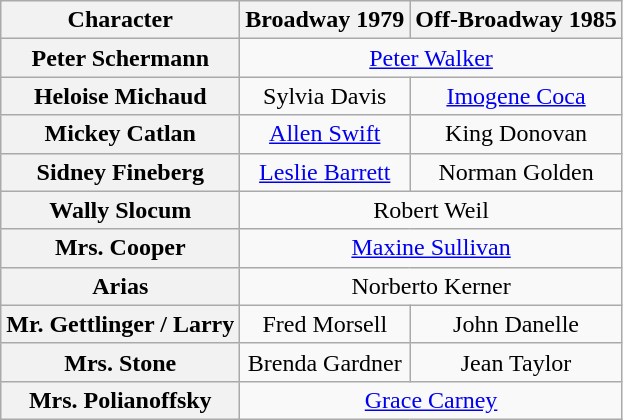<table class="wikitable" style="width:1000;text-align:center">
<tr>
<th>Character</th>
<th>Broadway 1979 </th>
<th>Off-Broadway 1985</th>
</tr>
<tr>
<th>Peter Schermann</th>
<td colspan="2"><a href='#'>Peter Walker</a></td>
</tr>
<tr>
<th>Heloise Michaud</th>
<td>Sylvia Davis</td>
<td><a href='#'>Imogene Coca</a></td>
</tr>
<tr>
<th>Mickey Catlan</th>
<td><a href='#'>Allen Swift</a></td>
<td>King Donovan</td>
</tr>
<tr>
<th>Sidney Fineberg</th>
<td><a href='#'>Leslie Barrett</a></td>
<td>Norman Golden</td>
</tr>
<tr>
<th>Wally Slocum</th>
<td colspan="2">Robert Weil</td>
</tr>
<tr>
<th>Mrs. Cooper</th>
<td colspan="2"><a href='#'>Maxine Sullivan</a></td>
</tr>
<tr>
<th>Arias</th>
<td colspan="2">Norberto Kerner</td>
</tr>
<tr>
<th>Mr. Gettlinger / Larry</th>
<td>Fred Morsell</td>
<td>John Danelle</td>
</tr>
<tr>
<th>Mrs. Stone</th>
<td>Brenda Gardner</td>
<td>Jean Taylor</td>
</tr>
<tr>
<th>Mrs. Polianoffsky</th>
<td colspan="2"><a href='#'>Grace Carney</a></td>
</tr>
</table>
